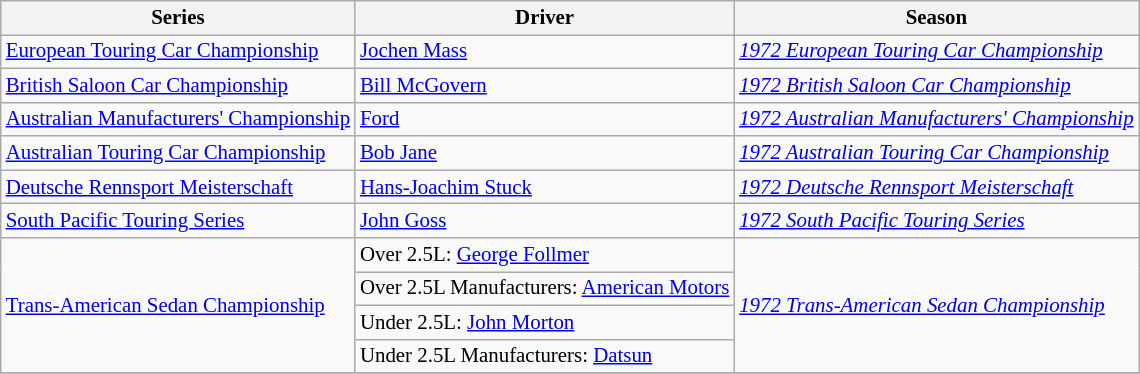<table class="wikitable" style="font-size: 87%;">
<tr>
<th>Series</th>
<th>Driver</th>
<th>Season</th>
</tr>
<tr>
<td><a href='#'>European Touring Car Championship</a></td>
<td> <a href='#'>Jochen Mass</a></td>
<td><em><a href='#'>1972 European Touring Car Championship</a></em></td>
</tr>
<tr>
<td><a href='#'>British Saloon Car Championship</a></td>
<td> <a href='#'>Bill McGovern</a></td>
<td><em><a href='#'>1972 British Saloon Car Championship</a></em></td>
</tr>
<tr>
<td><a href='#'>Australian Manufacturers' Championship</a></td>
<td> <a href='#'>Ford</a></td>
<td><em><a href='#'>1972 Australian Manufacturers' Championship</a></em></td>
</tr>
<tr>
<td><a href='#'>Australian Touring Car Championship</a></td>
<td> <a href='#'>Bob Jane</a></td>
<td><em><a href='#'>1972 Australian Touring Car Championship</a></em></td>
</tr>
<tr>
<td><a href='#'>Deutsche Rennsport Meisterschaft</a></td>
<td> <a href='#'>Hans-Joachim Stuck</a></td>
<td><em><a href='#'>1972 Deutsche Rennsport Meisterschaft</a></em></td>
</tr>
<tr>
<td><a href='#'>South Pacific Touring Series</a></td>
<td> <a href='#'>John Goss</a></td>
<td><em><a href='#'>1972 South Pacific Touring Series</a></em></td>
</tr>
<tr>
<td rowspan=4><a href='#'>Trans-American Sedan Championship</a></td>
<td>Over 2.5L:  <a href='#'>George Follmer</a></td>
<td rowspan=4><em><a href='#'>1972 Trans-American Sedan Championship</a></em></td>
</tr>
<tr>
<td>Over 2.5L Manufacturers:  <a href='#'>American Motors</a></td>
</tr>
<tr>
<td>Under 2.5L:  <a href='#'>John Morton</a></td>
</tr>
<tr>
<td>Under 2.5L Manufacturers:  <a href='#'>Datsun</a></td>
</tr>
<tr>
</tr>
</table>
